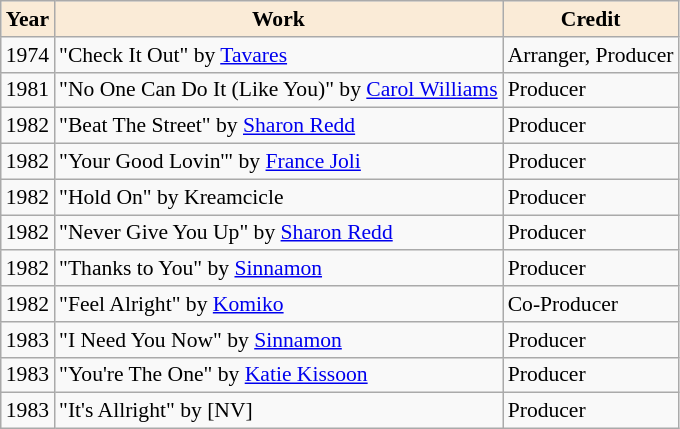<table class="wikitable" style="font-size:90%;" ;>
<tr style="text-align:center;">
<th style="background:antiquewhite;">Year</th>
<th style="background:antiquewhite;">Work</th>
<th style="background:antiquewhite;">Credit</th>
</tr>
<tr>
<td>1974</td>
<td>"Check It Out" by <a href='#'>Tavares</a></td>
<td>Arranger, Producer</td>
</tr>
<tr>
<td>1981</td>
<td>"No One Can Do It (Like You)" by <a href='#'>Carol Williams</a></td>
<td>Producer</td>
</tr>
<tr>
<td>1982</td>
<td>"Beat The Street" by <a href='#'>Sharon Redd</a></td>
<td>Producer</td>
</tr>
<tr>
<td>1982</td>
<td>"Your Good Lovin'" by <a href='#'>France Joli</a></td>
<td>Producer</td>
</tr>
<tr>
<td>1982</td>
<td>"Hold On" by Kreamcicle</td>
<td>Producer</td>
</tr>
<tr>
<td>1982</td>
<td>"Never Give You Up" by <a href='#'>Sharon Redd</a></td>
<td>Producer</td>
</tr>
<tr>
<td>1982</td>
<td>"Thanks to You" by <a href='#'>Sinnamon</a></td>
<td>Producer</td>
</tr>
<tr>
<td>1982</td>
<td>"Feel Alright" by <a href='#'>Komiko</a></td>
<td>Co-Producer</td>
</tr>
<tr>
<td>1983</td>
<td>"I Need You Now" by <a href='#'>Sinnamon</a></td>
<td>Producer</td>
</tr>
<tr>
<td>1983</td>
<td>"You're The One" by <a href='#'>Katie Kissoon</a></td>
<td>Producer</td>
</tr>
<tr>
<td>1983</td>
<td>"It's Allright" by [NV]</td>
<td>Producer</td>
</tr>
</table>
